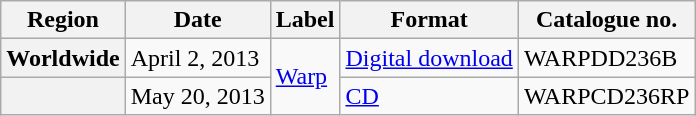<table class="wikitable plainrowheaders">
<tr>
<th scope="col">Region</th>
<th scope="col">Date</th>
<th scope="col">Label</th>
<th scope="col">Format</th>
<th scope="col">Catalogue no.</th>
</tr>
<tr>
<th scope="row">Worldwide</th>
<td>April 2, 2013</td>
<td rowspan="2"><a href='#'>Warp</a></td>
<td><a href='#'>Digital download</a></td>
<td>WARPDD236B</td>
</tr>
<tr>
<th scope="row"></th>
<td>May 20, 2013</td>
<td><a href='#'>CD</a></td>
<td>WARPCD236RP</td>
</tr>
</table>
